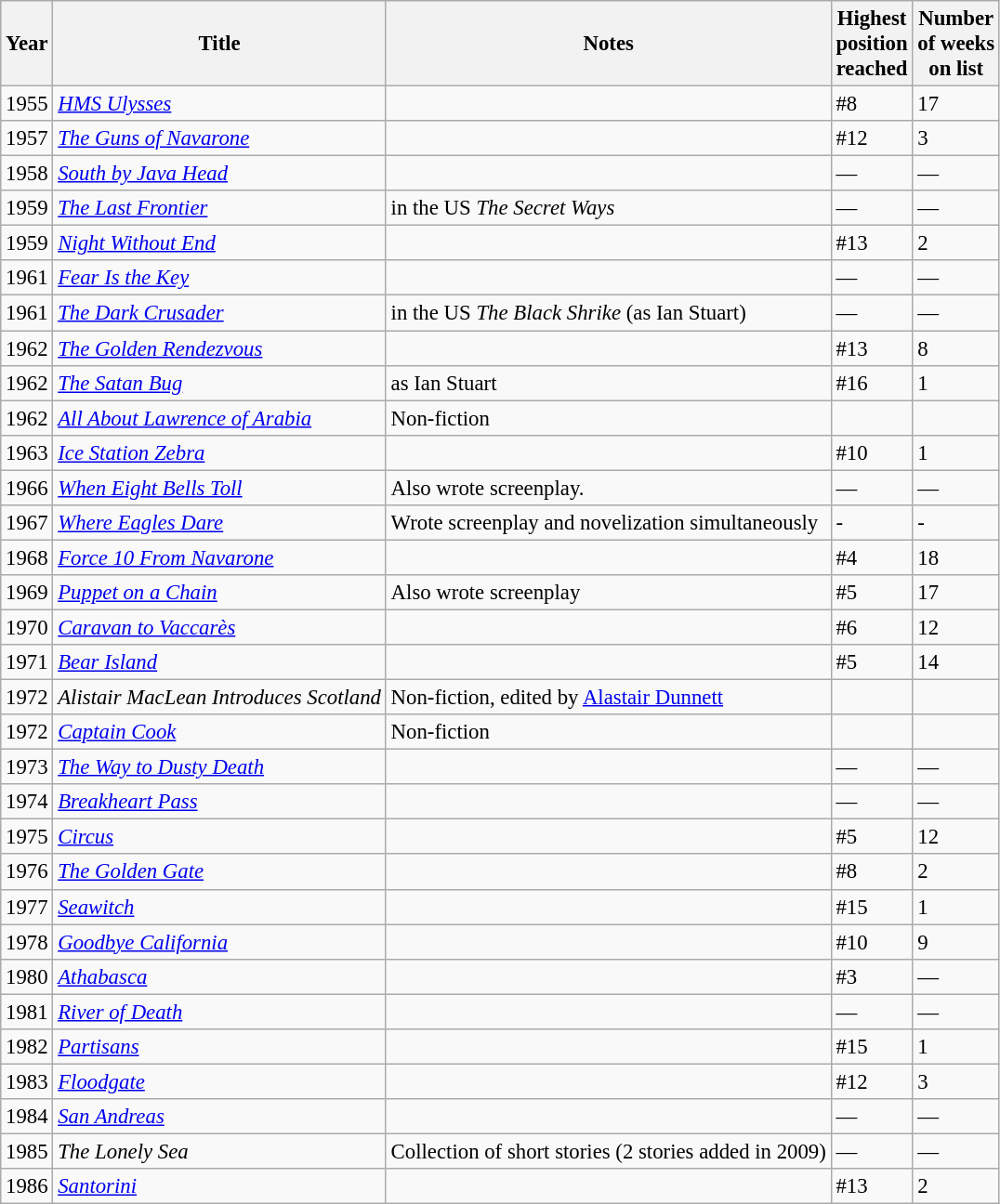<table class="wikitable" style="font-size: 95%;">
<tr>
<th>Year</th>
<th>Title</th>
<th>Notes</th>
<th>Highest<br>position<br>reached</th>
<th>Number<br>of weeks<br>on list</th>
</tr>
<tr>
<td>1955</td>
<td><em><a href='#'>HMS Ulysses</a></em></td>
<td></td>
<td>#8</td>
<td>17</td>
</tr>
<tr>
<td>1957</td>
<td><em><a href='#'>The Guns of Navarone</a></em></td>
<td></td>
<td>#12</td>
<td>3</td>
</tr>
<tr>
<td>1958</td>
<td><em><a href='#'>South by Java Head</a></em></td>
<td></td>
<td>—</td>
<td>—</td>
</tr>
<tr>
<td>1959</td>
<td><em><a href='#'>The Last Frontier</a></em></td>
<td>in the US <em>The Secret Ways</em></td>
<td>—</td>
<td>—</td>
</tr>
<tr>
<td>1959</td>
<td><em><a href='#'>Night Without End</a></em></td>
<td></td>
<td>#13</td>
<td>2</td>
</tr>
<tr>
<td>1961</td>
<td><em><a href='#'>Fear Is the Key</a></em></td>
<td></td>
<td>—</td>
<td>—</td>
</tr>
<tr>
<td>1961</td>
<td><em><a href='#'>The Dark Crusader</a></em></td>
<td>in the US <em>The Black Shrike</em> (as Ian Stuart)</td>
<td>—</td>
<td>—</td>
</tr>
<tr>
<td>1962</td>
<td><em><a href='#'>The Golden Rendezvous</a></em></td>
<td></td>
<td>#13</td>
<td>8</td>
</tr>
<tr>
<td>1962</td>
<td><em><a href='#'>The Satan Bug</a></em></td>
<td>as Ian Stuart</td>
<td>#16</td>
<td>1</td>
</tr>
<tr>
<td>1962</td>
<td><em><a href='#'>All About Lawrence of Arabia</a></em></td>
<td>Non-fiction</td>
<td></td>
<td></td>
</tr>
<tr>
<td>1963</td>
<td><em><a href='#'>Ice Station Zebra</a></em></td>
<td></td>
<td>#10</td>
<td>1</td>
</tr>
<tr>
<td>1966</td>
<td><em><a href='#'>When Eight Bells Toll</a></em></td>
<td>Also wrote screenplay.</td>
<td>—</td>
<td>—</td>
</tr>
<tr>
<td>1967</td>
<td><em><a href='#'>Where Eagles Dare</a></em></td>
<td>Wrote screenplay and novelization simultaneously</td>
<td>-</td>
<td>-</td>
</tr>
<tr>
<td>1968</td>
<td><em><a href='#'>Force 10 From Navarone</a></em></td>
<td></td>
<td>#4</td>
<td>18</td>
</tr>
<tr>
<td>1969</td>
<td><em><a href='#'>Puppet on a Chain</a></em></td>
<td>Also wrote screenplay</td>
<td>#5</td>
<td>17</td>
</tr>
<tr>
<td>1970</td>
<td><em><a href='#'>Caravan to Vaccarès</a></em></td>
<td></td>
<td>#6</td>
<td>12</td>
</tr>
<tr>
<td>1971</td>
<td><em><a href='#'>Bear Island</a></em></td>
<td></td>
<td>#5</td>
<td>14</td>
</tr>
<tr>
<td>1972</td>
<td><em>Alistair MacLean Introduces Scotland</em></td>
<td>Non-fiction, edited by <a href='#'>Alastair Dunnett</a></td>
<td></td>
<td></td>
</tr>
<tr>
<td>1972</td>
<td><em><a href='#'>Captain Cook</a></em></td>
<td>Non-fiction</td>
<td></td>
<td></td>
</tr>
<tr>
<td>1973</td>
<td><em><a href='#'>The Way to Dusty Death</a></em></td>
<td></td>
<td>—</td>
<td>—</td>
</tr>
<tr>
<td>1974</td>
<td><em><a href='#'>Breakheart Pass</a></em></td>
<td></td>
<td>—</td>
<td>—</td>
</tr>
<tr>
<td>1975</td>
<td><em><a href='#'>Circus</a></em></td>
<td></td>
<td>#5</td>
<td>12</td>
</tr>
<tr>
<td>1976</td>
<td><em><a href='#'>The Golden Gate</a></em></td>
<td></td>
<td>#8</td>
<td>2</td>
</tr>
<tr>
<td>1977</td>
<td><em><a href='#'>Seawitch</a></em></td>
<td></td>
<td>#15</td>
<td>1</td>
</tr>
<tr>
<td>1978</td>
<td><em><a href='#'>Goodbye California</a> </em></td>
<td></td>
<td>#10</td>
<td>9</td>
</tr>
<tr>
<td>1980</td>
<td><em><a href='#'>Athabasca</a></em></td>
<td></td>
<td>#3</td>
<td>—</td>
</tr>
<tr>
<td>1981</td>
<td><em><a href='#'>River of Death</a></em></td>
<td></td>
<td>—</td>
<td>—</td>
</tr>
<tr>
<td>1982</td>
<td><em><a href='#'>Partisans</a></em></td>
<td></td>
<td>#15</td>
<td>1</td>
</tr>
<tr>
<td>1983</td>
<td><em><a href='#'>Floodgate</a></em></td>
<td></td>
<td>#12</td>
<td>3</td>
</tr>
<tr>
<td>1984</td>
<td><em><a href='#'>San Andreas</a></em></td>
<td></td>
<td>—</td>
<td>—</td>
</tr>
<tr>
<td>1985</td>
<td><em>The Lonely Sea</em></td>
<td>Collection of short stories (2 stories added in 2009)</td>
<td>—</td>
<td>—</td>
</tr>
<tr>
<td>1986</td>
<td><em><a href='#'>Santorini</a></em></td>
<td></td>
<td>#13</td>
<td>2</td>
</tr>
</table>
